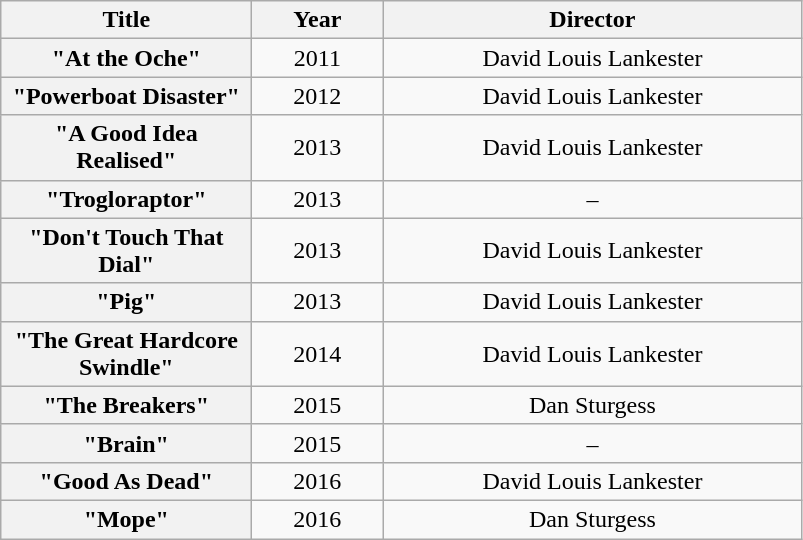<table class="wikitable plainrowheaders" style="text-align:center;">
<tr>
<th scope="col" style="width:10em;">Title</th>
<th scope="col" style="width:5em;">Year</th>
<th scope="col" style="width:17em;">Director</th>
</tr>
<tr>
<th scope="row">"At the Oche"</th>
<td>2011</td>
<td>David Louis Lankester</td>
</tr>
<tr>
<th scope="row">"Powerboat Disaster"</th>
<td>2012</td>
<td>David Louis Lankester</td>
</tr>
<tr>
<th scope="row">"A Good Idea Realised"</th>
<td>2013</td>
<td>David Louis Lankester</td>
</tr>
<tr>
<th scope="row">"Trogloraptor"</th>
<td>2013</td>
<td>–</td>
</tr>
<tr>
<th scope="row">"Don't Touch That Dial"</th>
<td>2013</td>
<td>David Louis Lankester</td>
</tr>
<tr>
<th scope="row">"Pig"</th>
<td>2013</td>
<td>David Louis Lankester</td>
</tr>
<tr>
<th scope="row">"The Great Hardcore Swindle"</th>
<td>2014</td>
<td>David Louis Lankester</td>
</tr>
<tr>
<th scope="row">"The Breakers"</th>
<td>2015</td>
<td>Dan Sturgess</td>
</tr>
<tr>
<th scope="row">"Brain"</th>
<td>2015</td>
<td>–</td>
</tr>
<tr>
<th scope="row">"Good As Dead"</th>
<td>2016</td>
<td>David Louis Lankester</td>
</tr>
<tr>
<th scope="row">"Mope"</th>
<td>2016</td>
<td>Dan Sturgess</td>
</tr>
</table>
